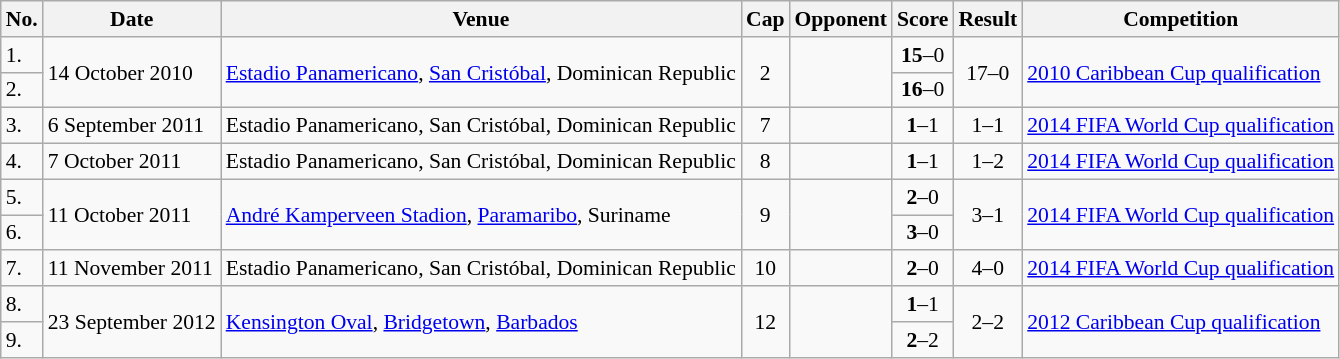<table class="wikitable" style="font-size:90%;">
<tr>
<th>No.</th>
<th>Date</th>
<th>Venue</th>
<th>Cap</th>
<th>Opponent</th>
<th>Score</th>
<th>Result</th>
<th>Competition</th>
</tr>
<tr>
<td>1.</td>
<td rowspan="2">14 October 2010</td>
<td rowspan="2"><a href='#'>Estadio Panamericano</a>, <a href='#'>San Cristóbal</a>, Dominican Republic</td>
<td rowspan="2" align=center>2</td>
<td rowspan="2"></td>
<td align=center><strong>15</strong>–0</td>
<td align=center rowspan="2">17–0</td>
<td rowspan="2"><a href='#'>2010 Caribbean Cup qualification</a></td>
</tr>
<tr>
<td>2.</td>
<td align=center><strong>16</strong>–0</td>
</tr>
<tr>
<td>3.</td>
<td>6 September 2011</td>
<td>Estadio Panamericano, San Cristóbal, Dominican Republic</td>
<td align=center>7</td>
<td></td>
<td align="center"><strong>1</strong>–1</td>
<td align="center">1–1</td>
<td><a href='#'>2014 FIFA World Cup qualification</a></td>
</tr>
<tr>
<td>4.</td>
<td>7 October 2011</td>
<td>Estadio Panamericano, San Cristóbal, Dominican Republic</td>
<td align=center>8</td>
<td></td>
<td align="center"><strong>1</strong>–1</td>
<td align="center">1–2</td>
<td><a href='#'>2014 FIFA World Cup qualification</a></td>
</tr>
<tr>
<td>5.</td>
<td rowspan="2">11 October 2011</td>
<td rowspan="2"><a href='#'>André Kamperveen Stadion</a>, <a href='#'>Paramaribo</a>, Suriname</td>
<td rowspan="2" align=center>9</td>
<td rowspan="2"></td>
<td align=center><strong>2</strong>–0</td>
<td align=center rowspan="2">3–1</td>
<td rowspan="2"><a href='#'>2014 FIFA World Cup qualification</a></td>
</tr>
<tr>
<td>6.</td>
<td align=center><strong>3</strong>–0</td>
</tr>
<tr>
<td>7.</td>
<td>11 November 2011</td>
<td>Estadio Panamericano, San Cristóbal, Dominican Republic</td>
<td align=center>10</td>
<td></td>
<td align="center"><strong>2</strong>–0</td>
<td align="center">4–0</td>
<td><a href='#'>2014 FIFA World Cup qualification</a></td>
</tr>
<tr>
<td>8.</td>
<td rowspan="2">23 September 2012</td>
<td rowspan="2"><a href='#'>Kensington Oval</a>, <a href='#'>Bridgetown</a>, <a href='#'>Barbados</a></td>
<td rowspan="2" align=center>12</td>
<td rowspan="2"></td>
<td align=center><strong>1</strong>–1</td>
<td align=center rowspan="2">2–2</td>
<td rowspan="2"><a href='#'>2012 Caribbean Cup qualification</a></td>
</tr>
<tr>
<td>9.</td>
<td align=center><strong>2</strong>–2</td>
</tr>
</table>
